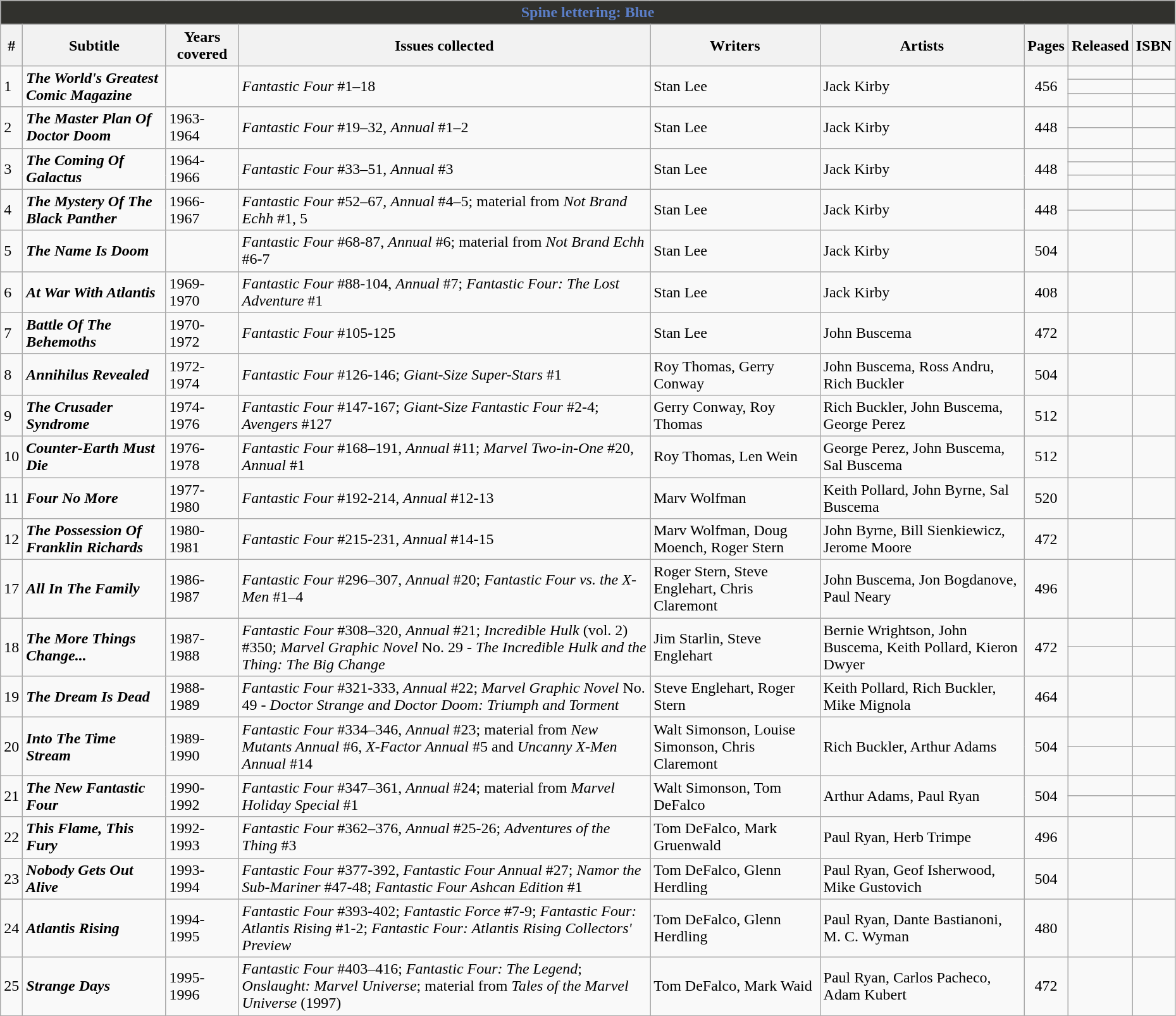<table class="wikitable sortable" width=98%>
<tr>
<th colspan=9 style="background-color: #31312D; color: #5B7EC7;">Spine lettering: Blue</th>
</tr>
<tr>
<th class="unsortable">#</th>
<th class="unsortable">Subtitle</th>
<th>Years covered</th>
<th class="unsortable">Issues collected</th>
<th class="unsortable">Writers</th>
<th class="unsortable">Artists</th>
<th class="unsortable">Pages</th>
<th>Released</th>
<th class="unsortable">ISBN</th>
</tr>
<tr>
<td rowspan=3>1</td>
<td rowspan=3><strong><em>The World's Greatest Comic Magazine</em></strong></td>
<td rowspan=3></td>
<td rowspan=3><em>Fantastic Four</em> #1–18</td>
<td rowspan=3>Stan Lee</td>
<td rowspan=3>Jack Kirby</td>
<td style="text-align: center;" rowspan=3>456</td>
<td></td>
<td></td>
</tr>
<tr>
<td></td>
<td></td>
</tr>
<tr>
<td></td>
<td></td>
</tr>
<tr>
<td rowspan=2>2</td>
<td rowspan=2><strong><em>The Master Plan Of Doctor Doom</em></strong></td>
<td rowspan=2>1963-1964</td>
<td rowspan=2><em>Fantastic Four</em> #19–32, <em>Annual</em> #1–2</td>
<td rowspan=2>Stan Lee</td>
<td rowspan=2>Jack Kirby</td>
<td style="text-align: center;" rowspan=2>448</td>
<td></td>
<td></td>
</tr>
<tr>
<td></td>
<td></td>
</tr>
<tr>
<td rowspan=3>3</td>
<td rowspan=3><strong><em>The Coming Of Galactus</em></strong></td>
<td rowspan=3>1964-1966</td>
<td rowspan=3><em>Fantastic Four</em> #33–51, <em>Annual</em> #3</td>
<td rowspan=3>Stan Lee</td>
<td rowspan=3>Jack Kirby</td>
<td style="text-align: center;" rowspan=3>448</td>
<td></td>
<td></td>
</tr>
<tr>
<td></td>
<td></td>
</tr>
<tr>
<td></td>
<td></td>
</tr>
<tr>
<td rowspan=2>4</td>
<td rowspan=2><strong><em>The Mystery Of The Black Panther</em></strong></td>
<td rowspan=2>1966-1967</td>
<td rowspan=2><em>Fantastic Four</em> #52–67, <em>Annual</em> #4–5; material from <em>Not Brand Echh</em> #1, 5</td>
<td rowspan=2>Stan Lee</td>
<td rowspan=2>Jack Kirby</td>
<td style="text-align: center;" rowspan=2>448</td>
<td></td>
<td></td>
</tr>
<tr>
<td></td>
<td></td>
</tr>
<tr>
<td>5</td>
<td><strong><em>The Name Is Doom</em></strong></td>
<td></td>
<td><em>Fantastic Four</em> #68-87, <em>Annual</em> #6; material from <em>Not Brand Echh</em> #6-7</td>
<td>Stan Lee</td>
<td>Jack Kirby</td>
<td style="text-align: center;">504</td>
<td></td>
<td></td>
</tr>
<tr>
<td>6</td>
<td><strong><em>At War With Atlantis</em></strong></td>
<td>1969-1970</td>
<td><em>Fantastic Four</em> #88-104, <em>Annual</em> #7; <em>Fantastic Four: The Lost Adventure</em> #1</td>
<td>Stan Lee</td>
<td>Jack Kirby</td>
<td style="text-align: center;">408</td>
<td></td>
<td></td>
</tr>
<tr>
<td>7</td>
<td><strong><em>Battle Of The Behemoths</em></strong></td>
<td>1970-1972</td>
<td><em>Fantastic Four</em> #105-125</td>
<td>Stan Lee</td>
<td>John Buscema</td>
<td style="text-align: center;">472</td>
<td></td>
<td></td>
</tr>
<tr>
<td>8</td>
<td><strong><em>Annihilus Revealed</em></strong></td>
<td>1972-1974</td>
<td><em>Fantastic Four</em> #126-146; <em>Giant-Size Super-Stars</em> #1</td>
<td>Roy Thomas, Gerry Conway</td>
<td>John Buscema, Ross Andru, Rich Buckler</td>
<td style="text-align: center;">504</td>
<td></td>
<td></td>
</tr>
<tr>
<td>9</td>
<td><strong><em>The Crusader Syndrome</em></strong></td>
<td>1974-1976</td>
<td><em>Fantastic Four</em> #147-167; <em>Giant-Size Fantastic Four</em> #2-4; <em>Avengers</em> #127</td>
<td>Gerry Conway, Roy Thomas</td>
<td>Rich Buckler, John Buscema, George Perez</td>
<td style="text-align: center;">512</td>
<td></td>
<td></td>
</tr>
<tr>
<td>10</td>
<td><strong><em>Counter-Earth Must Die</em></strong></td>
<td>1976-1978</td>
<td><em>Fantastic Four</em> #168–191, <em>Annual</em> #11; <em>Marvel Two-in-One</em> #20, <em>Annual</em> #1</td>
<td>Roy Thomas, Len Wein</td>
<td>George Perez, John Buscema, Sal Buscema</td>
<td style="text-align: center;">512</td>
<td></td>
<td></td>
</tr>
<tr>
<td>11</td>
<td><strong><em>Four No More</em></strong></td>
<td>1977-1980</td>
<td><em>Fantastic Four</em> #192-214, <em>Annual</em> #12-13</td>
<td>Marv Wolfman</td>
<td>Keith Pollard, John Byrne, Sal Buscema</td>
<td style="text-align: center;">520</td>
<td></td>
<td></td>
</tr>
<tr>
<td>12</td>
<td><strong><em>The Possession Of Franklin Richards</em></strong></td>
<td>1980-1981</td>
<td><em>Fantastic Four</em> #215-231, <em>Annual</em> #14-15</td>
<td>Marv Wolfman, Doug Moench, Roger Stern</td>
<td>John Byrne, Bill Sienkiewicz, Jerome Moore</td>
<td style="text-align: center;">472</td>
<td></td>
<td></td>
</tr>
<tr>
<td>17</td>
<td><strong><em>All In The Family</em></strong></td>
<td>1986-1987</td>
<td><em>Fantastic Four</em> #296–307, <em>Annual</em> #20; <em>Fantastic Four vs. the X-Men</em> #1–4</td>
<td>Roger Stern, Steve Englehart, Chris Claremont</td>
<td>John Buscema, Jon Bogdanove, Paul Neary</td>
<td style="text-align: center;">496</td>
<td></td>
<td></td>
</tr>
<tr>
<td rowspan=2>18</td>
<td rowspan=2><strong><em>The More Things Change...</em></strong></td>
<td rowspan=2>1987-1988</td>
<td rowspan=2><em>Fantastic Four</em> #308–320, <em>Annual</em> #21; <em>Incredible Hulk</em> (vol. 2) #350; <em>Marvel Graphic Novel</em> No. 29 - <em>The Incredible Hulk and the Thing: The Big Change</em></td>
<td rowspan=2>Jim Starlin, Steve Englehart</td>
<td rowspan=2>Bernie Wrightson, John Buscema, Keith Pollard, Kieron Dwyer</td>
<td style="text-align: center;" rowspan=2>472</td>
<td></td>
<td></td>
</tr>
<tr>
<td></td>
<td></td>
</tr>
<tr>
<td>19</td>
<td><strong><em>The Dream Is Dead</em></strong></td>
<td>1988-1989</td>
<td><em>Fantastic Four</em> #321-333, <em>Annual</em> #22; <em>Marvel Graphic Novel</em> No. 49 - <em>Doctor Strange and Doctor Doom: Triumph and Torment</em></td>
<td>Steve Englehart, Roger Stern</td>
<td>Keith Pollard, Rich Buckler, Mike Mignola</td>
<td style="text-align: center;">464</td>
<td></td>
<td></td>
</tr>
<tr>
<td rowspan=2>20</td>
<td rowspan=2><strong><em>Into The Time Stream</em></strong></td>
<td rowspan=2>1989-1990</td>
<td rowspan=2><em>Fantastic Four</em> #334–346, <em>Annual</em> #23; material from <em>New Mutants Annual</em> #6, <em>X-Factor Annual</em> #5 and <em>Uncanny X-Men Annual</em> #14</td>
<td rowspan=2>Walt Simonson, Louise Simonson, Chris Claremont</td>
<td rowspan=2>Rich Buckler, Arthur Adams</td>
<td style="text-align: center;" rowspan=2>504</td>
<td></td>
<td></td>
</tr>
<tr>
<td></td>
<td></td>
</tr>
<tr>
<td rowspan=2>21</td>
<td rowspan=2><strong><em>The New Fantastic Four</em></strong></td>
<td rowspan=2>1990-1992</td>
<td rowspan=2><em>Fantastic Four</em> #347–361, <em>Annual</em> #24; material from <em>Marvel Holiday Special</em> #1</td>
<td rowspan=2>Walt Simonson, Tom DeFalco</td>
<td rowspan=2>Arthur Adams, Paul Ryan</td>
<td style="text-align: center;" rowspan=2>504</td>
<td></td>
<td></td>
</tr>
<tr>
<td></td>
<td></td>
</tr>
<tr>
<td>22</td>
<td><strong><em>This Flame, This Fury</em></strong></td>
<td>1992-1993</td>
<td><em>Fantastic Four</em> #362–376, <em>Annual</em> #25-26; <em>Adventures of the Thing</em> #3</td>
<td>Tom DeFalco, Mark Gruenwald</td>
<td>Paul Ryan, Herb Trimpe</td>
<td style="text-align: center;">496</td>
<td></td>
<td></td>
</tr>
<tr>
<td>23</td>
<td><strong><em>Nobody Gets Out Alive</em></strong></td>
<td>1993-1994</td>
<td><em>Fantastic Four</em> #377-392, <em>Fantastic Four Annual</em> #27; <em>Namor the Sub-Mariner</em> #47-48; <em>Fantastic Four Ashcan Edition</em> #1</td>
<td>Tom DeFalco, Glenn Herdling</td>
<td>Paul Ryan, Geof Isherwood, Mike Gustovich</td>
<td style="text-align: center;">504</td>
<td></td>
<td></td>
</tr>
<tr>
<td>24</td>
<td><strong><em>Atlantis Rising</em></strong></td>
<td>1994-1995</td>
<td><em>Fantastic Four</em> #393-402; <em>Fantastic Force</em> #7-9; <em>Fantastic Four: Atlantis Rising</em> #1-2; <em>Fantastic Four: Atlantis Rising Collectors' Preview</em></td>
<td>Tom DeFalco, Glenn Herdling</td>
<td>Paul Ryan, Dante Bastianoni, M. C. Wyman</td>
<td style="text-align: center;">480</td>
<td></td>
<td></td>
</tr>
<tr>
<td>25</td>
<td><strong><em>Strange Days</em></strong></td>
<td>1995-1996</td>
<td><em>Fantastic Four</em> #403–416; <em>Fantastic Four: The Legend</em>; <em>Onslaught: Marvel Universe</em>; material from <em>Tales of the Marvel Universe</em> (1997)</td>
<td>Tom DeFalco, Mark Waid</td>
<td>Paul Ryan, Carlos Pacheco, Adam Kubert</td>
<td style="text-align: center;">472</td>
<td></td>
<td></td>
</tr>
</table>
